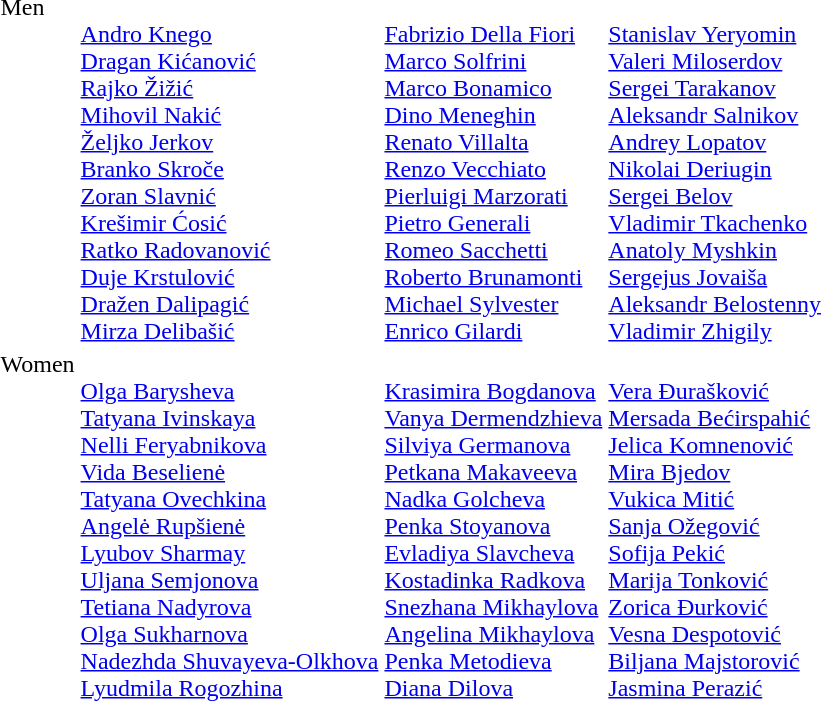<table>
<tr valign="top">
<td>Men<br></td>
<td><br><a href='#'>Andro Knego</a><br><a href='#'>Dragan Kićanović</a><br><a href='#'>Rajko Žižić</a><br><a href='#'>Mihovil Nakić</a><br><a href='#'>Željko Jerkov</a><br><a href='#'>Branko Skroče</a><br><a href='#'>Zoran Slavnić</a><br><a href='#'>Krešimir Ćosić</a><br><a href='#'>Ratko Radovanović</a><br><a href='#'>Duje Krstulović</a><br><a href='#'>Dražen Dalipagić</a><br><a href='#'>Mirza Delibašić</a></td>
<td><br><a href='#'>Fabrizio Della Fiori</a><br><a href='#'>Marco Solfrini</a><br><a href='#'>Marco Bonamico</a><br><a href='#'>Dino Meneghin</a><br><a href='#'>Renato Villalta</a><br><a href='#'>Renzo Vecchiato</a><br><a href='#'>Pierluigi Marzorati</a><br><a href='#'>Pietro Generali</a><br><a href='#'>Romeo Sacchetti</a><br><a href='#'>Roberto Brunamonti</a><br><a href='#'>Michael Sylvester</a><br><a href='#'>Enrico Gilardi</a></td>
<td> <br><a href='#'>Stanislav Yeryomin</a><br><a href='#'>Valeri Miloserdov</a><br><a href='#'>Sergei Tarakanov</a><br><a href='#'>Aleksandr Salnikov</a><br><a href='#'>Andrey Lopatov</a><br><a href='#'>Nikolai Deriugin</a><br><a href='#'>Sergei Belov</a><br><a href='#'>Vladimir Tkachenko</a><br><a href='#'>Anatoly Myshkin</a><br><a href='#'>Sergejus Jovaiša</a><br><a href='#'>Aleksandr Belostenny</a><br><a href='#'>Vladimir Zhigily</a></td>
</tr>
<tr valign="top">
<td>Women<br></td>
<td><br><a href='#'>Olga Barysheva</a><br><a href='#'>Tatyana Ivinskaya</a><br><a href='#'>Nelli Feryabnikova</a><br><a href='#'>Vida Beselienė</a><br><a href='#'>Tatyana Ovechkina</a><br><a href='#'>Angelė Rupšienė</a><br><a href='#'>Lyubov Sharmay</a><br><a href='#'>Uljana Semjonova</a><br><a href='#'>Tetiana Nadyrova</a><br><a href='#'>Olga Sukharnova</a><br><a href='#'>Nadezhda Shuvayeva-Olkhova</a><br><a href='#'>Lyudmila Rogozhina</a></td>
<td><br><a href='#'>Krasimira Bogdanova</a><br><a href='#'>Vanya Dermendzhieva</a><br><a href='#'>Silviya Germanova</a><br><a href='#'>Petkana Makaveeva</a><br><a href='#'>Nadka Golcheva</a><br><a href='#'>Penka Stoyanova</a><br><a href='#'>Evladiya Slavcheva</a><br><a href='#'>Kostadinka Radkova</a><br><a href='#'>Snezhana Mikhaylova</a><br><a href='#'>Angelina Mikhaylova</a><br><a href='#'>Penka Metodieva</a><br><a href='#'>Diana Dilova</a></td>
<td> <br><a href='#'>Vera Đurašković</a><br><a href='#'>Mersada Bećirspahić</a><br><a href='#'>Jelica Komnenović</a><br><a href='#'>Mira Bjedov</a><br><a href='#'>Vukica Mitić</a><br><a href='#'>Sanja Ožegović</a><br><a href='#'>Sofija Pekić</a><br><a href='#'>Marija Tonković</a><br><a href='#'>Zorica Đurković</a><br><a href='#'>Vesna Despotović</a><br><a href='#'>Biljana Majstorović</a><br><a href='#'>Jasmina Perazić</a></td>
</tr>
</table>
